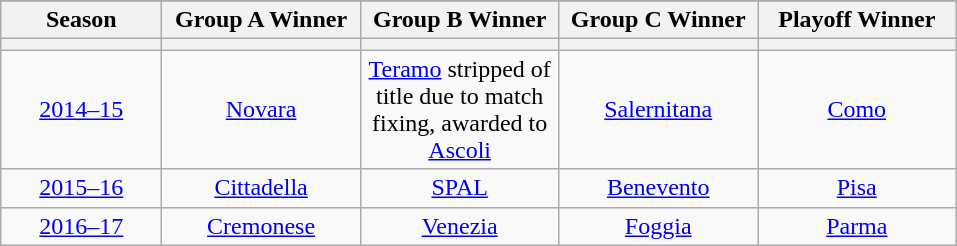<table class="wikitable" style="text-align: center">
<tr>
</tr>
<tr>
<th>Season</th>
<th>Group A Winner</th>
<th>Group B Winner</th>
<th>Group C Winner</th>
<th>Playoff Winner</th>
</tr>
<tr>
<th width=100></th>
<th width=125></th>
<th width=125></th>
<th width=125></th>
<th width=125></th>
</tr>
<tr>
<td><a href='#'>2014–15</a></td>
<td><a href='#'>Novara</a></td>
<td><a href='#'>Teramo</a> stripped of title due to match fixing, awarded to <a href='#'>Ascoli</a></td>
<td><a href='#'>Salernitana</a></td>
<td><a href='#'>Como</a></td>
</tr>
<tr>
<td><a href='#'>2015–16</a></td>
<td><a href='#'>Cittadella</a></td>
<td><a href='#'>SPAL</a></td>
<td><a href='#'>Benevento</a></td>
<td><a href='#'>Pisa</a></td>
</tr>
<tr>
<td><a href='#'>2016–17</a></td>
<td><a href='#'>Cremonese</a></td>
<td><a href='#'>Venezia</a></td>
<td><a href='#'>Foggia</a></td>
<td><a href='#'>Parma</a></td>
</tr>
</table>
